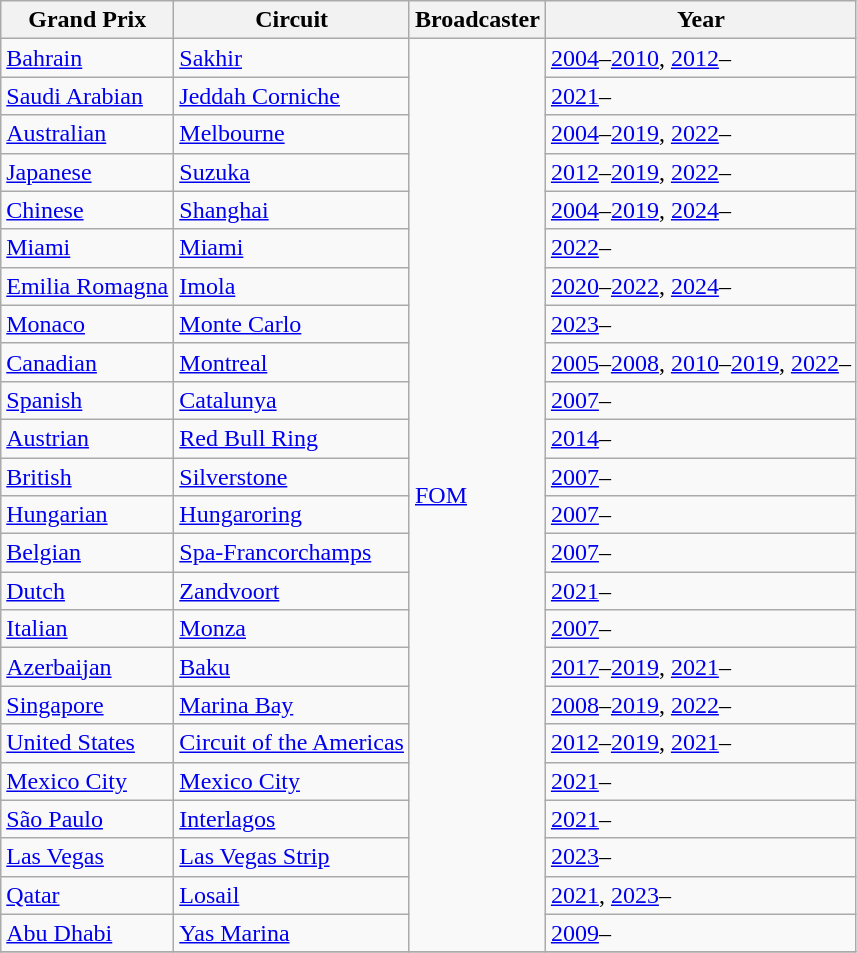<table class="wikitable" style="align:left">
<tr>
<th>Grand Prix</th>
<th>Circuit</th>
<th>Broadcaster</th>
<th>Year</th>
</tr>
<tr>
<td><a href='#'>Bahrain</a></td>
<td><a href='#'>Sakhir</a></td>
<td rowspan="24"><a href='#'>FOM</a></td>
<td><a href='#'>2004</a>–<a href='#'>2010</a>, <a href='#'>2012</a>–</td>
</tr>
<tr>
<td><a href='#'>Saudi Arabian</a></td>
<td><a href='#'>Jeddah Corniche</a></td>
<td><a href='#'>2021</a>–</td>
</tr>
<tr>
<td><a href='#'>Australian</a></td>
<td><a href='#'>Melbourne</a></td>
<td><a href='#'>2004</a>–<a href='#'>2019</a>, <a href='#'>2022</a>–</td>
</tr>
<tr>
<td><a href='#'>Japanese</a></td>
<td><a href='#'>Suzuka</a></td>
<td><a href='#'>2012</a>–<a href='#'>2019</a>, <a href='#'>2022</a>–</td>
</tr>
<tr>
<td><a href='#'>Chinese</a></td>
<td><a href='#'>Shanghai</a></td>
<td><a href='#'>2004</a>–<a href='#'>2019</a>, <a href='#'>2024</a>–</td>
</tr>
<tr>
<td><a href='#'>Miami</a></td>
<td><a href='#'>Miami</a></td>
<td><a href='#'>2022</a>–</td>
</tr>
<tr>
<td><a href='#'>Emilia Romagna</a></td>
<td><a href='#'>Imola</a></td>
<td><a href='#'>2020</a>–<a href='#'>2022</a>, <a href='#'>2024</a>–</td>
</tr>
<tr>
<td><a href='#'>Monaco</a></td>
<td><a href='#'>Monte Carlo</a></td>
<td><a href='#'>2023</a>–</td>
</tr>
<tr>
<td><a href='#'>Canadian</a></td>
<td><a href='#'>Montreal</a></td>
<td><a href='#'>2005</a>–<a href='#'>2008</a>, <a href='#'>2010</a>–<a href='#'>2019</a>, <a href='#'>2022</a>–</td>
</tr>
<tr>
<td><a href='#'>Spanish</a></td>
<td><a href='#'>Catalunya</a></td>
<td><a href='#'>2007</a>–</td>
</tr>
<tr>
<td><a href='#'>Austrian</a></td>
<td><a href='#'>Red Bull Ring</a></td>
<td><a href='#'>2014</a>–</td>
</tr>
<tr>
<td><a href='#'>British</a></td>
<td><a href='#'>Silverstone</a></td>
<td><a href='#'>2007</a>–</td>
</tr>
<tr>
<td><a href='#'>Hungarian</a></td>
<td><a href='#'>Hungaroring</a></td>
<td><a href='#'>2007</a>–</td>
</tr>
<tr>
<td><a href='#'>Belgian</a></td>
<td><a href='#'>Spa-Francorchamps</a></td>
<td><a href='#'>2007</a>–</td>
</tr>
<tr>
<td><a href='#'>Dutch</a></td>
<td><a href='#'>Zandvoort</a></td>
<td><a href='#'>2021</a>–</td>
</tr>
<tr>
<td><a href='#'>Italian</a></td>
<td><a href='#'>Monza</a></td>
<td><a href='#'>2007</a>–</td>
</tr>
<tr>
<td><a href='#'>Azerbaijan</a></td>
<td><a href='#'>Baku</a></td>
<td><a href='#'>2017</a>–<a href='#'>2019</a>, <a href='#'>2021</a>–</td>
</tr>
<tr>
<td><a href='#'>Singapore</a></td>
<td><a href='#'>Marina Bay</a></td>
<td><a href='#'>2008</a>–<a href='#'>2019</a>, <a href='#'>2022</a>–</td>
</tr>
<tr>
<td><a href='#'>United States</a></td>
<td><a href='#'>Circuit of the Americas</a></td>
<td><a href='#'>2012</a>–<a href='#'>2019</a>, <a href='#'>2021</a>–</td>
</tr>
<tr>
<td><a href='#'>Mexico City</a></td>
<td><a href='#'>Mexico City</a></td>
<td><a href='#'>2021</a>–</td>
</tr>
<tr>
<td><a href='#'>São Paulo</a></td>
<td><a href='#'>Interlagos</a></td>
<td><a href='#'>2021</a>–</td>
</tr>
<tr>
<td><a href='#'>Las Vegas</a></td>
<td><a href='#'>Las Vegas Strip</a></td>
<td><a href='#'>2023</a>–</td>
</tr>
<tr>
<td><a href='#'>Qatar</a></td>
<td><a href='#'>Losail</a></td>
<td><a href='#'>2021</a>, <a href='#'>2023</a>–</td>
</tr>
<tr>
<td><a href='#'>Abu Dhabi</a></td>
<td><a href='#'>Yas Marina</a></td>
<td><a href='#'>2009</a>–</td>
</tr>
<tr>
</tr>
</table>
